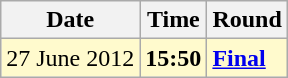<table class="wikitable">
<tr>
<th>Date</th>
<th>Time</th>
<th>Round</th>
</tr>
<tr style=background:lemonchiffon>
<td>27 June 2012</td>
<td><strong>15:50</strong></td>
<td><strong><a href='#'>Final</a></strong></td>
</tr>
</table>
